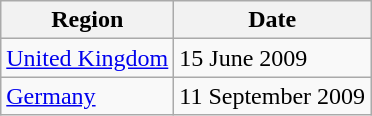<table class="wikitable">
<tr>
<th>Region</th>
<th>Date</th>
</tr>
<tr>
<td><a href='#'>United Kingdom</a></td>
<td>15 June 2009</td>
</tr>
<tr>
<td><a href='#'>Germany</a></td>
<td>11 September 2009</td>
</tr>
</table>
